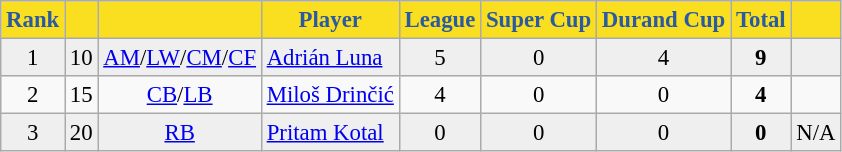<table class="wikitable sortable" style="font-size: 95%; text-align:center">
<tr>
<th style="background:#FADF20; color:#2A5AA1; text-align:center;">Rank</th>
<th style="background:#FADF20; color:#2A5AA1; text-align:center;"></th>
<th style="background:#FADF20; color:#2A5AA1; text-align:center;"></th>
<th style="background:#FADF20; color:#2A5AA1; text-align:center;">Player</th>
<th style="background:#FADF20; color:#2A5AA1; text-align:center;">League</th>
<th style="background:#FADF20; color:#2A5AA1; text-align:center;">Super Cup</th>
<th style="background:#FADF20; color:#2A5AA1; text-align:center;">Durand Cup</th>
<th style="background:#FADF20; color:#2A5AA1; text-align:center;">Total</th>
<th style="background:#FADF20; color:#2A5AA1; text-align:center;"></th>
</tr>
<tr bgcolor="#EFEFEF">
<td>1</td>
<td>10</td>
<td><a href='#'>AM</a>/<a href='#'>LW</a>/<a href='#'>CM</a>/<a href='#'>CF</a></td>
<td style="text-align:left;"> <a href='#'>Adrián Luna</a></td>
<td>5</td>
<td>0</td>
<td>4</td>
<td><strong>9</strong></td>
<td></td>
</tr>
<tr>
<td>2</td>
<td>15</td>
<td><a href='#'>CB</a>/<a href='#'>LB</a></td>
<td style="text-align:left;"> <a href='#'>Miloš Drinčić</a></td>
<td>4</td>
<td>0</td>
<td>0</td>
<td><strong>4</strong></td>
<td></td>
</tr>
<tr bgcolor="#EFEFEF">
<td>3</td>
<td>20</td>
<td><a href='#'>RB</a></td>
<td style="text-align:left;"> <a href='#'>Pritam Kotal</a></td>
<td>0</td>
<td>0</td>
<td>0</td>
<td><strong>0</strong></td>
<td>N/A</td>
</tr>
</table>
